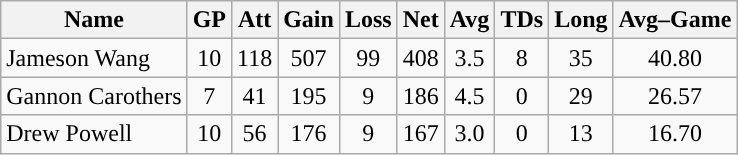<table class="wikitable">
<tr>
<th>Name</th>
<th>GP</th>
<th>Att</th>
<th>Gain</th>
<th>Loss</th>
<th>Net</th>
<th>Avg</th>
<th>TDs</th>
<th>Long</th>
<th>Avg–Game</th>
</tr>
<tr>
<td>Jameson Wang</td>
<td align=center>10</td>
<td align=center>118</td>
<td align=center>507</td>
<td align=center>99</td>
<td align=center>408</td>
<td align=center>3.5</td>
<td align=center>8</td>
<td align=center>35</td>
<td align=center>40.80</td>
</tr>
<tr>
<td>Gannon Carothers</td>
<td align=center>7</td>
<td align=center>41</td>
<td align=center>195</td>
<td align=center>9</td>
<td align=center>186</td>
<td align=center>4.5</td>
<td align=center>0</td>
<td align=center>29</td>
<td align=center>26.57</td>
</tr>
<tr>
<td>Drew Powell</td>
<td align=center>10</td>
<td align=center>56</td>
<td align=center>176</td>
<td align=center>9</td>
<td align=center>167</td>
<td align=center>3.0</td>
<td align=center>0</td>
<td align=center>13</td>
<td align=center>16.70</td>
</tr>
</table>
